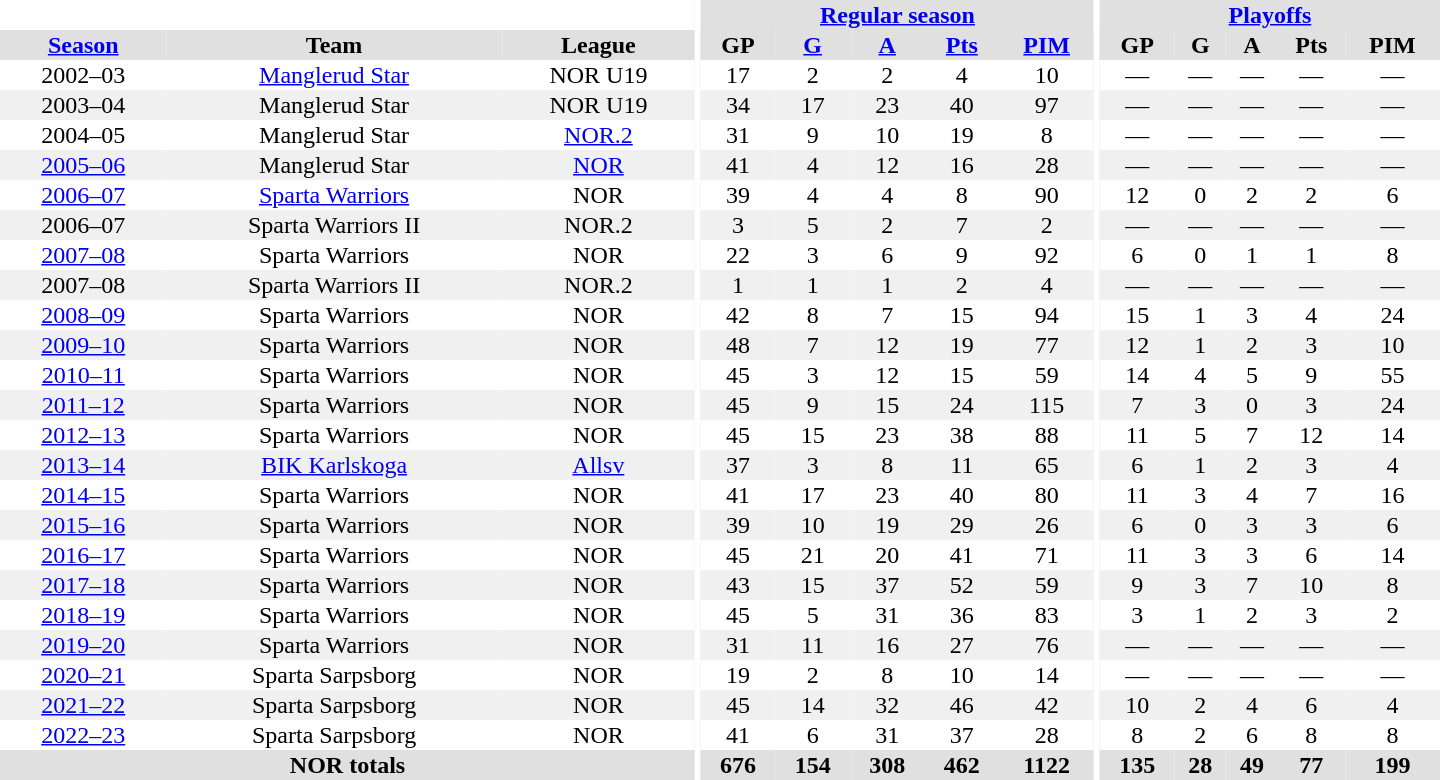<table border="0" cellpadding="1" cellspacing="0" style="text-align:center; width:60em">
<tr bgcolor="#e0e0e0">
<th colspan="3" bgcolor="#ffffff"></th>
<th rowspan="99" bgcolor="#ffffff"></th>
<th colspan="5"><a href='#'>Regular season</a></th>
<th rowspan="99" bgcolor="#ffffff"></th>
<th colspan="5"><a href='#'>Playoffs</a></th>
</tr>
<tr bgcolor="#e0e0e0">
<th><a href='#'>Season</a></th>
<th>Team</th>
<th>League</th>
<th>GP</th>
<th><a href='#'>G</a></th>
<th><a href='#'>A</a></th>
<th><a href='#'>Pts</a></th>
<th><a href='#'>PIM</a></th>
<th>GP</th>
<th>G</th>
<th>A</th>
<th>Pts</th>
<th>PIM</th>
</tr>
<tr>
<td>2002–03</td>
<td><a href='#'>Manglerud Star</a></td>
<td>NOR U19</td>
<td>17</td>
<td>2</td>
<td>2</td>
<td>4</td>
<td>10</td>
<td>—</td>
<td>—</td>
<td>—</td>
<td>—</td>
<td>—</td>
</tr>
<tr bgcolor="#f0f0f0">
<td>2003–04</td>
<td>Manglerud Star</td>
<td>NOR U19</td>
<td>34</td>
<td>17</td>
<td>23</td>
<td>40</td>
<td>97</td>
<td>—</td>
<td>—</td>
<td>—</td>
<td>—</td>
<td>—</td>
</tr>
<tr>
<td>2004–05</td>
<td>Manglerud Star</td>
<td><a href='#'>NOR.2</a></td>
<td>31</td>
<td>9</td>
<td>10</td>
<td>19</td>
<td>8</td>
<td>—</td>
<td>—</td>
<td>—</td>
<td>—</td>
<td>—</td>
</tr>
<tr bgcolor="#f0f0f0">
<td><a href='#'>2005–06</a></td>
<td>Manglerud Star</td>
<td><a href='#'>NOR</a></td>
<td>41</td>
<td>4</td>
<td>12</td>
<td>16</td>
<td>28</td>
<td>—</td>
<td>—</td>
<td>—</td>
<td>—</td>
<td>—</td>
</tr>
<tr>
<td><a href='#'>2006–07</a></td>
<td><a href='#'>Sparta Warriors</a></td>
<td>NOR</td>
<td>39</td>
<td>4</td>
<td>4</td>
<td>8</td>
<td>90</td>
<td>12</td>
<td>0</td>
<td>2</td>
<td>2</td>
<td>6</td>
</tr>
<tr bgcolor="#f0f0f0">
<td>2006–07</td>
<td>Sparta Warriors II</td>
<td>NOR.2</td>
<td>3</td>
<td>5</td>
<td>2</td>
<td>7</td>
<td>2</td>
<td>—</td>
<td>—</td>
<td>—</td>
<td>—</td>
<td>—</td>
</tr>
<tr>
<td><a href='#'>2007–08</a></td>
<td>Sparta Warriors</td>
<td>NOR</td>
<td>22</td>
<td>3</td>
<td>6</td>
<td>9</td>
<td>92</td>
<td>6</td>
<td>0</td>
<td>1</td>
<td>1</td>
<td>8</td>
</tr>
<tr bgcolor="#f0f0f0">
<td>2007–08</td>
<td>Sparta Warriors II</td>
<td>NOR.2</td>
<td>1</td>
<td>1</td>
<td>1</td>
<td>2</td>
<td>4</td>
<td>—</td>
<td>—</td>
<td>—</td>
<td>—</td>
<td>—</td>
</tr>
<tr>
<td><a href='#'>2008–09</a></td>
<td>Sparta Warriors</td>
<td>NOR</td>
<td>42</td>
<td>8</td>
<td>7</td>
<td>15</td>
<td>94</td>
<td>15</td>
<td>1</td>
<td>3</td>
<td>4</td>
<td>24</td>
</tr>
<tr bgcolor="#f0f0f0">
<td><a href='#'>2009–10</a></td>
<td>Sparta Warriors</td>
<td>NOR</td>
<td>48</td>
<td>7</td>
<td>12</td>
<td>19</td>
<td>77</td>
<td>12</td>
<td>1</td>
<td>2</td>
<td>3</td>
<td>10</td>
</tr>
<tr>
<td><a href='#'>2010–11</a></td>
<td>Sparta Warriors</td>
<td>NOR</td>
<td>45</td>
<td>3</td>
<td>12</td>
<td>15</td>
<td>59</td>
<td>14</td>
<td>4</td>
<td>5</td>
<td>9</td>
<td>55</td>
</tr>
<tr bgcolor="#f0f0f0">
<td><a href='#'>2011–12</a></td>
<td>Sparta Warriors</td>
<td>NOR</td>
<td>45</td>
<td>9</td>
<td>15</td>
<td>24</td>
<td>115</td>
<td>7</td>
<td>3</td>
<td>0</td>
<td>3</td>
<td>24</td>
</tr>
<tr>
<td><a href='#'>2012–13</a></td>
<td>Sparta Warriors</td>
<td>NOR</td>
<td>45</td>
<td>15</td>
<td>23</td>
<td>38</td>
<td>88</td>
<td>11</td>
<td>5</td>
<td>7</td>
<td>12</td>
<td>14</td>
</tr>
<tr bgcolor="#f0f0f0">
<td><a href='#'>2013–14</a></td>
<td><a href='#'>BIK Karlskoga</a></td>
<td><a href='#'>Allsv</a></td>
<td>37</td>
<td>3</td>
<td>8</td>
<td>11</td>
<td>65</td>
<td>6</td>
<td>1</td>
<td>2</td>
<td>3</td>
<td>4</td>
</tr>
<tr>
<td><a href='#'>2014–15</a></td>
<td>Sparta Warriors</td>
<td>NOR</td>
<td>41</td>
<td>17</td>
<td>23</td>
<td>40</td>
<td>80</td>
<td>11</td>
<td>3</td>
<td>4</td>
<td>7</td>
<td>16</td>
</tr>
<tr bgcolor="#f0f0f0">
<td><a href='#'>2015–16</a></td>
<td>Sparta Warriors</td>
<td>NOR</td>
<td>39</td>
<td>10</td>
<td>19</td>
<td>29</td>
<td>26</td>
<td>6</td>
<td>0</td>
<td>3</td>
<td>3</td>
<td>6</td>
</tr>
<tr>
<td><a href='#'>2016–17</a></td>
<td>Sparta Warriors</td>
<td>NOR</td>
<td>45</td>
<td>21</td>
<td>20</td>
<td>41</td>
<td>71</td>
<td>11</td>
<td>3</td>
<td>3</td>
<td>6</td>
<td>14</td>
</tr>
<tr bgcolor="#f0f0f0">
<td><a href='#'>2017–18</a></td>
<td>Sparta Warriors</td>
<td>NOR</td>
<td>43</td>
<td>15</td>
<td>37</td>
<td>52</td>
<td>59</td>
<td>9</td>
<td>3</td>
<td>7</td>
<td>10</td>
<td>8</td>
</tr>
<tr>
<td><a href='#'>2018–19</a></td>
<td>Sparta Warriors</td>
<td>NOR</td>
<td>45</td>
<td>5</td>
<td>31</td>
<td>36</td>
<td>83</td>
<td>3</td>
<td>1</td>
<td>2</td>
<td>3</td>
<td>2</td>
</tr>
<tr bgcolor="#f0f0f0">
<td><a href='#'>2019–20</a></td>
<td>Sparta Warriors</td>
<td>NOR</td>
<td>31</td>
<td>11</td>
<td>16</td>
<td>27</td>
<td>76</td>
<td>—</td>
<td>—</td>
<td>—</td>
<td>—</td>
<td>—</td>
</tr>
<tr>
<td><a href='#'>2020–21</a></td>
<td>Sparta Sarpsborg</td>
<td>NOR</td>
<td>19</td>
<td>2</td>
<td>8</td>
<td>10</td>
<td>14</td>
<td>—</td>
<td>—</td>
<td>—</td>
<td>—</td>
<td>—</td>
</tr>
<tr bgcolor="#f0f0f0">
<td><a href='#'>2021–22</a></td>
<td>Sparta Sarpsborg</td>
<td>NOR</td>
<td>45</td>
<td>14</td>
<td>32</td>
<td>46</td>
<td>42</td>
<td>10</td>
<td>2</td>
<td>4</td>
<td>6</td>
<td>4</td>
</tr>
<tr>
<td><a href='#'>2022–23</a></td>
<td>Sparta Sarpsborg</td>
<td>NOR</td>
<td>41</td>
<td>6</td>
<td>31</td>
<td>37</td>
<td>28</td>
<td>8</td>
<td>2</td>
<td>6</td>
<td>8</td>
<td>8</td>
</tr>
<tr bgcolor="#e0e0e0">
<th colspan="3">NOR totals</th>
<th>676</th>
<th>154</th>
<th>308</th>
<th>462</th>
<th>1122</th>
<th>135</th>
<th>28</th>
<th>49</th>
<th>77</th>
<th>199</th>
</tr>
</table>
